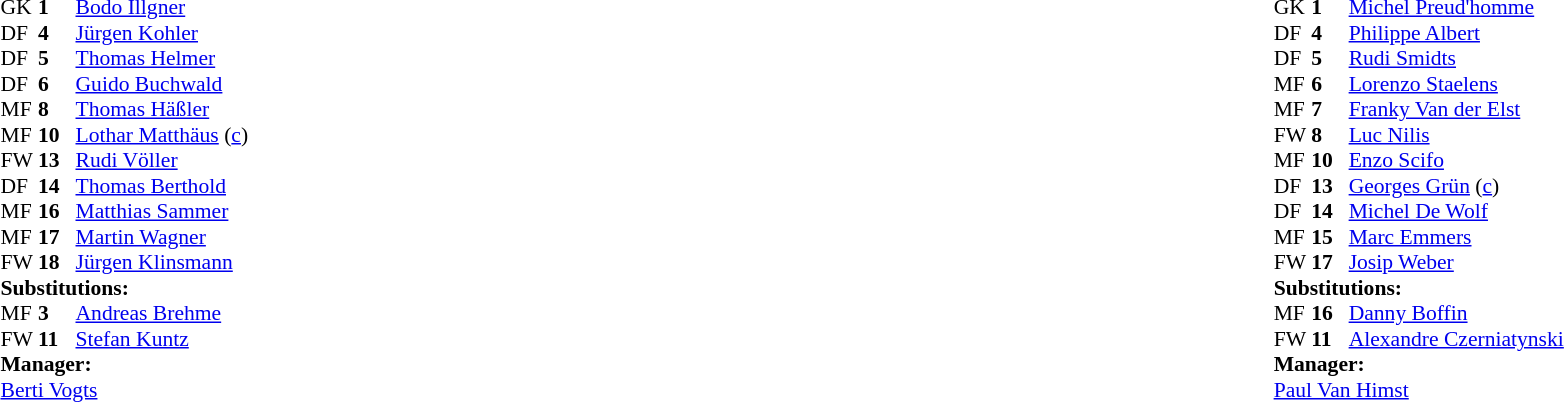<table width="100%">
<tr>
<td valign="top" width="50%"><br><table style="font-size: 90%" cellspacing="0" cellpadding="0">
<tr>
<th width="25"></th>
<th width="25"></th>
</tr>
<tr>
<td>GK</td>
<td><strong>1</strong></td>
<td><a href='#'>Bodo Illgner</a></td>
</tr>
<tr>
<td>DF</td>
<td><strong>4</strong></td>
<td><a href='#'>Jürgen Kohler</a></td>
</tr>
<tr>
<td>DF</td>
<td><strong>5</strong></td>
<td><a href='#'>Thomas Helmer</a></td>
<td></td>
</tr>
<tr>
<td>DF</td>
<td><strong>6</strong></td>
<td><a href='#'>Guido Buchwald</a></td>
</tr>
<tr>
<td>MF</td>
<td><strong>8</strong></td>
<td><a href='#'>Thomas Häßler</a></td>
</tr>
<tr>
<td>MF</td>
<td><strong>10</strong></td>
<td><a href='#'>Lothar Matthäus</a> (<a href='#'>c</a>)</td>
<td></td>
<td></td>
</tr>
<tr>
<td>FW</td>
<td><strong>13</strong></td>
<td><a href='#'>Rudi Völler</a></td>
</tr>
<tr>
<td>DF</td>
<td><strong>14</strong></td>
<td><a href='#'>Thomas Berthold</a></td>
</tr>
<tr>
<td>MF</td>
<td><strong>16</strong></td>
<td><a href='#'>Matthias Sammer</a></td>
</tr>
<tr>
<td>MF</td>
<td><strong>17</strong></td>
<td><a href='#'>Martin Wagner</a></td>
<td></td>
</tr>
<tr>
<td>FW</td>
<td><strong>18</strong></td>
<td><a href='#'>Jürgen Klinsmann</a></td>
<td></td>
<td></td>
</tr>
<tr>
<td colspan=3><strong>Substitutions:</strong></td>
</tr>
<tr>
<td>MF</td>
<td><strong>3</strong></td>
<td><a href='#'>Andreas Brehme</a></td>
<td></td>
<td></td>
</tr>
<tr>
<td>FW</td>
<td><strong>11</strong></td>
<td><a href='#'>Stefan Kuntz</a></td>
<td></td>
<td></td>
</tr>
<tr>
<td colspan=3><strong>Manager:</strong></td>
</tr>
<tr>
<td colspan="4"><a href='#'>Berti Vogts</a></td>
</tr>
</table>
</td>
<td valign="top"></td>
<td valign="top" width="50%"><br><table style="font-size: 90%" cellspacing="0" cellpadding="0" align=center>
<tr>
<th width="25"></th>
<th width="25"></th>
</tr>
<tr>
<td>GK</td>
<td><strong>1</strong></td>
<td><a href='#'>Michel Preud'homme</a></td>
</tr>
<tr>
<td>DF</td>
<td><strong>4</strong></td>
<td><a href='#'>Philippe Albert</a></td>
<td></td>
</tr>
<tr>
<td>DF</td>
<td><strong>5</strong></td>
<td><a href='#'>Rudi Smidts</a></td>
<td></td>
<td></td>
</tr>
<tr>
<td>MF</td>
<td><strong>6</strong></td>
<td><a href='#'>Lorenzo Staelens</a></td>
</tr>
<tr>
<td>MF</td>
<td><strong>7</strong></td>
<td><a href='#'>Franky Van der Elst</a></td>
</tr>
<tr>
<td>FW</td>
<td><strong>8</strong></td>
<td><a href='#'>Luc Nilis</a></td>
<td></td>
<td></td>
</tr>
<tr>
<td>MF</td>
<td><strong>10</strong></td>
<td><a href='#'>Enzo Scifo</a></td>
</tr>
<tr>
<td>DF</td>
<td><strong>13</strong></td>
<td><a href='#'>Georges Grün</a> (<a href='#'>c</a>)</td>
</tr>
<tr>
<td>DF</td>
<td><strong>14</strong></td>
<td><a href='#'>Michel De Wolf</a></td>
</tr>
<tr>
<td>MF</td>
<td><strong>15</strong></td>
<td><a href='#'>Marc Emmers</a></td>
</tr>
<tr>
<td>FW</td>
<td><strong>17</strong></td>
<td><a href='#'>Josip Weber</a></td>
</tr>
<tr>
<td colspan=3><strong>Substitutions:</strong></td>
</tr>
<tr>
<td>MF</td>
<td><strong>16</strong></td>
<td><a href='#'>Danny Boffin</a></td>
<td></td>
<td></td>
</tr>
<tr>
<td>FW</td>
<td><strong>11</strong></td>
<td><a href='#'>Alexandre Czerniatynski</a></td>
<td></td>
<td></td>
</tr>
<tr>
<td colspan=3><strong>Manager:</strong></td>
</tr>
<tr>
<td colspan="4"><a href='#'>Paul Van Himst</a></td>
</tr>
</table>
</td>
</tr>
</table>
